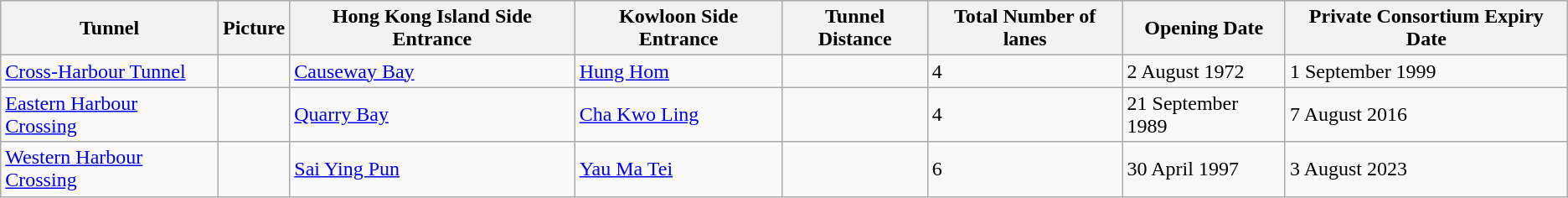<table class="wikitable sortable">
<tr>
<th>Tunnel</th>
<th>Picture</th>
<th>Hong Kong Island Side Entrance</th>
<th>Kowloon Side Entrance</th>
<th>Tunnel Distance</th>
<th>Total Number of lanes</th>
<th>Opening Date</th>
<th>Private Consortium Expiry Date</th>
</tr>
<tr>
<td><a href='#'>Cross-Harbour Tunnel</a></td>
<td></td>
<td><a href='#'>Causeway Bay</a></td>
<td><a href='#'>Hung Hom</a></td>
<td></td>
<td>4</td>
<td>2 August 1972</td>
<td>1 September 1999</td>
</tr>
<tr>
<td><a href='#'>Eastern Harbour Crossing</a></td>
<td></td>
<td><a href='#'>Quarry Bay</a></td>
<td><a href='#'>Cha Kwo Ling</a></td>
<td></td>
<td>4</td>
<td>21 September 1989</td>
<td>7 August 2016</td>
</tr>
<tr>
<td><a href='#'>Western Harbour Crossing</a></td>
<td></td>
<td><a href='#'>Sai Ying Pun</a></td>
<td><a href='#'>Yau Ma Tei</a></td>
<td></td>
<td>6</td>
<td>30 April 1997</td>
<td>3 August 2023</td>
</tr>
</table>
